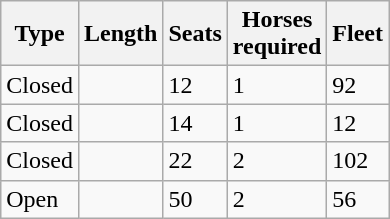<table class="wikitable">
<tr>
<th>Type</th>
<th>Length</th>
<th>Seats</th>
<th>Horses<br>required</th>
<th>Fleet</th>
</tr>
<tr>
<td>Closed</td>
<td></td>
<td>12</td>
<td>1</td>
<td>92</td>
</tr>
<tr>
<td>Closed</td>
<td></td>
<td>14</td>
<td>1</td>
<td>12</td>
</tr>
<tr>
<td>Closed</td>
<td></td>
<td>22</td>
<td>2</td>
<td>102</td>
</tr>
<tr>
<td>Open</td>
<td></td>
<td>50</td>
<td>2</td>
<td>56</td>
</tr>
</table>
